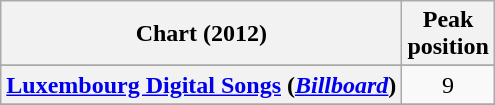<table class="wikitable sortable plainrowheaders" style="text-align:center">
<tr>
<th scope="col">Chart (2012)</th>
<th scope="col">Peak<br>position</th>
</tr>
<tr>
</tr>
<tr>
</tr>
<tr>
<th scope="row"><a href='#'>Luxembourg Digital Songs</a> (<em><a href='#'>Billboard</a></em>)</th>
<td style="text-align:center;">9</td>
</tr>
<tr>
</tr>
</table>
